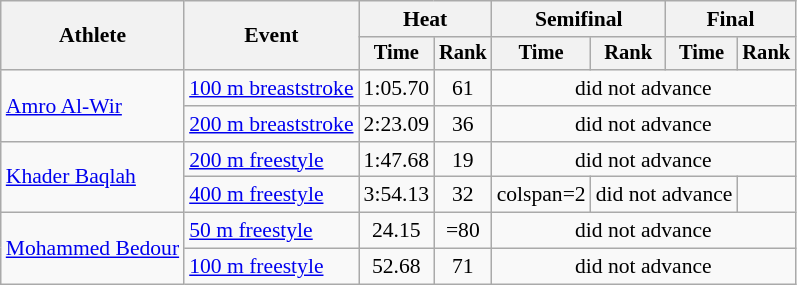<table class=wikitable style="font-size:90%">
<tr>
<th rowspan="2">Athlete</th>
<th rowspan="2">Event</th>
<th colspan="2">Heat</th>
<th colspan="2">Semifinal</th>
<th colspan="2">Final</th>
</tr>
<tr style="font-size:95%">
<th>Time</th>
<th>Rank</th>
<th>Time</th>
<th>Rank</th>
<th>Time</th>
<th>Rank</th>
</tr>
<tr align=center>
<td align=left rowspan=2><a href='#'>Amro Al-Wir</a></td>
<td align=left><a href='#'>100 m breaststroke</a></td>
<td>1:05.70</td>
<td>61</td>
<td colspan=4>did not advance</td>
</tr>
<tr align=center>
<td align=left><a href='#'>200 m breaststroke</a></td>
<td>2:23.09</td>
<td>36</td>
<td colspan=4>did not advance</td>
</tr>
<tr align=center>
<td align=left rowspan=2><a href='#'>Khader Baqlah</a></td>
<td align=left><a href='#'>200 m freestyle</a></td>
<td>1:47.68</td>
<td>19</td>
<td colspan=4>did not advance</td>
</tr>
<tr align=center>
<td align=left><a href='#'>400 m freestyle</a></td>
<td>3:54.13</td>
<td>32</td>
<td>colspan=2 </td>
<td colspan=2>did not advance</td>
</tr>
<tr align=center>
<td align=left rowspan=2><a href='#'>Mohammed Bedour</a></td>
<td align=left><a href='#'>50 m freestyle</a></td>
<td>24.15</td>
<td>=80</td>
<td colspan=4>did not advance</td>
</tr>
<tr align=center>
<td align=left><a href='#'>100 m freestyle</a></td>
<td>52.68</td>
<td>71</td>
<td colspan=4>did not advance</td>
</tr>
</table>
